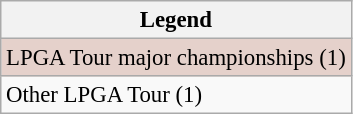<table class="wikitable" style="font-size:95%;">
<tr>
<th>Legend</th>
</tr>
<tr style="background:#e5d1cb;">
<td>LPGA Tour major championships (1)</td>
</tr>
<tr>
<td>Other LPGA Tour (1)</td>
</tr>
</table>
